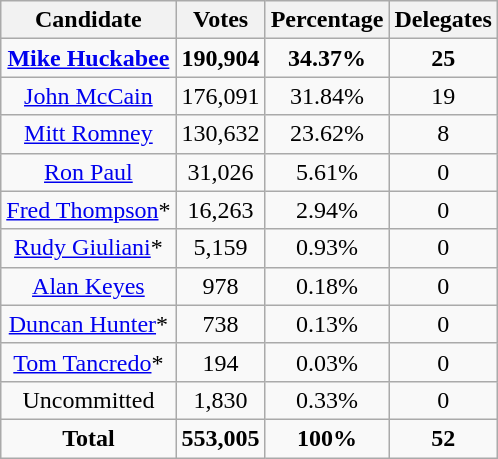<table class="wikitable" style="text-align:center;">
<tr>
<th>Candidate</th>
<th>Votes</th>
<th>Percentage</th>
<th>Delegates</th>
</tr>
<tr>
<td><strong><a href='#'>Mike Huckabee</a></strong></td>
<td><strong>190,904</strong></td>
<td><strong>34.37%</strong></td>
<td><strong>25</strong></td>
</tr>
<tr>
<td><a href='#'>John McCain</a></td>
<td>176,091</td>
<td>31.84%</td>
<td>19</td>
</tr>
<tr>
<td><a href='#'>Mitt Romney</a></td>
<td>130,632</td>
<td>23.62%</td>
<td>8</td>
</tr>
<tr>
<td><a href='#'>Ron Paul</a></td>
<td>31,026</td>
<td>5.61%</td>
<td>0</td>
</tr>
<tr>
<td><a href='#'>Fred Thompson</a>*</td>
<td>16,263</td>
<td>2.94%</td>
<td>0</td>
</tr>
<tr>
<td><a href='#'>Rudy Giuliani</a>*</td>
<td>5,159</td>
<td>0.93%</td>
<td>0</td>
</tr>
<tr>
<td><a href='#'>Alan Keyes</a></td>
<td>978</td>
<td>0.18%</td>
<td>0</td>
</tr>
<tr>
<td><a href='#'>Duncan Hunter</a>*</td>
<td>738</td>
<td>0.13%</td>
<td>0</td>
</tr>
<tr>
<td><a href='#'>Tom Tancredo</a>*</td>
<td>194</td>
<td>0.03%</td>
<td>0</td>
</tr>
<tr>
<td>Uncommitted</td>
<td>1,830</td>
<td>0.33%</td>
<td>0</td>
</tr>
<tr>
<td><strong>Total</strong></td>
<td><strong>553,005</strong></td>
<td><strong>100%</strong></td>
<td><strong>52</strong></td>
</tr>
</table>
